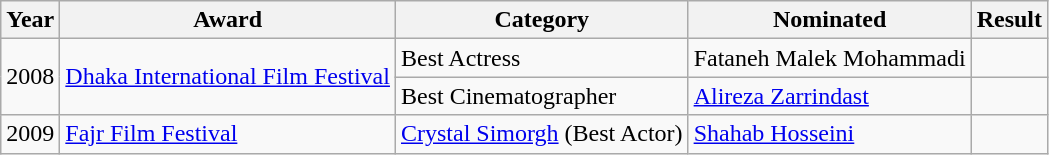<table class="wikitable">
<tr>
<th>Year</th>
<th>Award </th>
<th>Category</th>
<th>Nominated</th>
<th>Result</th>
</tr>
<tr>
<td rowspan="2">2008</td>
<td rowspan="2"><a href='#'>Dhaka International Film Festival</a></td>
<td>Best Actress</td>
<td>Fataneh Malek Mohammadi</td>
<td></td>
</tr>
<tr>
<td>Best Cinematographer</td>
<td><a href='#'>Alireza Zarrindast</a></td>
<td></td>
</tr>
<tr>
<td>2009</td>
<td><a href='#'>Fajr Film Festival</a></td>
<td><a href='#'>Crystal Simorgh</a> (Best Actor)</td>
<td><a href='#'>Shahab Hosseini</a></td>
<td></td>
</tr>
</table>
